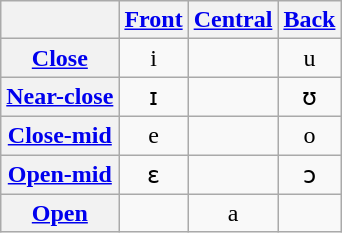<table class="wikitable" style="text-align:center">
<tr>
<th></th>
<th><a href='#'>Front</a></th>
<th><a href='#'>Central</a></th>
<th><a href='#'>Back</a></th>
</tr>
<tr align="center">
<th><a href='#'>Close</a></th>
<td>i</td>
<td></td>
<td>u</td>
</tr>
<tr align="center">
<th><a href='#'>Near-close</a></th>
<td>ɪ</td>
<td></td>
<td>ʊ</td>
</tr>
<tr align="center">
<th><a href='#'>Close-mid</a></th>
<td>e</td>
<td></td>
<td>o</td>
</tr>
<tr align="center">
<th><a href='#'>Open-mid</a></th>
<td>ɛ</td>
<td></td>
<td>ɔ</td>
</tr>
<tr align="center">
<th><a href='#'>Open</a></th>
<td></td>
<td>a</td>
<td></td>
</tr>
</table>
